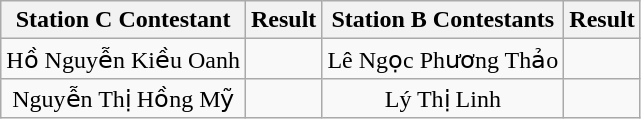<table class="wikitable sortable" style="text-align:center;">
<tr>
<th>Station C Contestant</th>
<th>Result</th>
<th>Station B Contestants</th>
<th>Result</th>
</tr>
<tr>
<td>Hồ Nguyễn Kiều Oanh</td>
<td></td>
<td>Lê Ngọc Phương Thảo</td>
<td></td>
</tr>
<tr>
<td>Nguyễn Thị Hồng Mỹ</td>
<td></td>
<td>Lý Thị Linh</td>
<td></td>
</tr>
</table>
